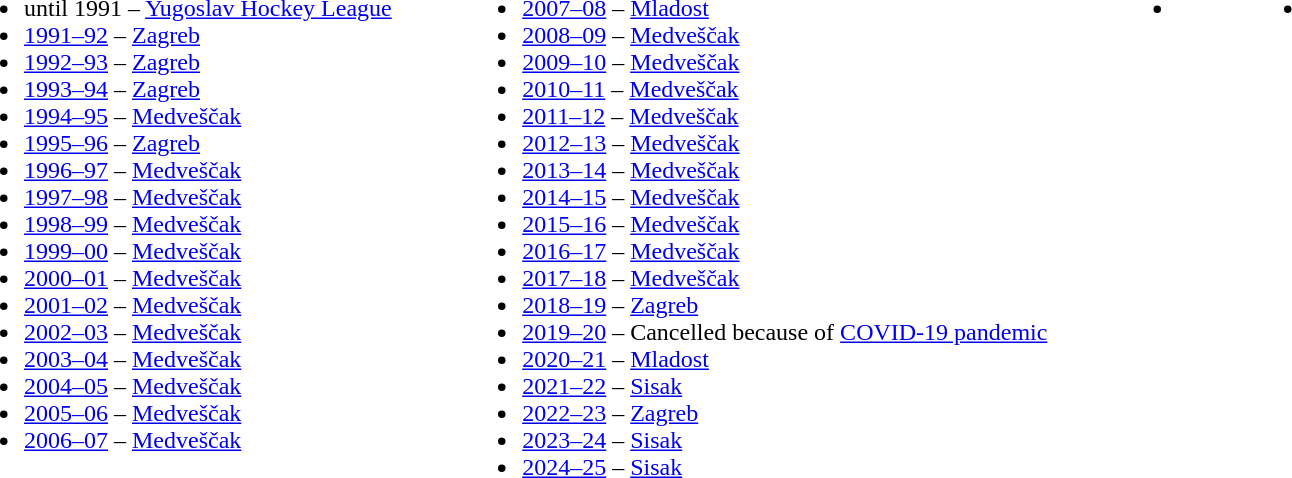<table border="0" cellpadding="2">
<tr valign="top">
<td><br><ul><li>until 1991 – <a href='#'>Yugoslav Hockey League</a></li><li><a href='#'>1991–92</a> – <a href='#'>Zagreb</a></li><li><a href='#'>1992–93</a> – <a href='#'>Zagreb</a></li><li><a href='#'>1993–94</a> – <a href='#'>Zagreb</a></li><li><a href='#'>1994–95</a> – <a href='#'>Medveščak</a></li><li><a href='#'>1995–96</a> – <a href='#'>Zagreb</a></li><li><a href='#'>1996–97</a> – <a href='#'>Medveščak</a></li><li><a href='#'>1997–98</a> – <a href='#'>Medveščak</a></li><li><a href='#'>1998–99</a> – <a href='#'>Medveščak</a></li><li><a href='#'>1999–00</a> – <a href='#'>Medveščak</a></li><li><a href='#'>2000–01</a> – <a href='#'>Medveščak</a></li><li><a href='#'>2001–02</a> – <a href='#'>Medveščak</a></li><li><a href='#'>2002–03</a> – <a href='#'>Medveščak</a></li><li><a href='#'>2003–04</a> – <a href='#'>Medveščak</a></li><li><a href='#'>2004–05</a> – <a href='#'>Medveščak</a></li><li><a href='#'>2005–06</a> – <a href='#'>Medveščak</a></li><li><a href='#'>2006–07</a> – <a href='#'>Medveščak</a></li></ul></td>
<td width="35"></td>
<td valign="top"><br><ul><li><a href='#'>2007–08</a> – <a href='#'>Mladost</a></li><li><a href='#'>2008–09</a> – <a href='#'>Medveščak</a></li><li><a href='#'>2009–10</a> – <a href='#'>Medveščak</a></li><li><a href='#'>2010–11</a> – <a href='#'>Medveščak</a></li><li><a href='#'>2011–12</a> – <a href='#'>Medveščak</a></li><li><a href='#'>2012–13</a> – <a href='#'>Medveščak</a></li><li><a href='#'>2013–14</a> – <a href='#'>Medveščak</a></li><li><a href='#'>2014–15</a> – <a href='#'>Medveščak</a></li><li><a href='#'>2015–16</a> – <a href='#'>Medveščak</a></li><li><a href='#'>2016–17</a> – <a href='#'>Medveščak</a></li><li><a href='#'>2017–18</a> – <a href='#'>Medveščak</a></li><li><a href='#'>2018–19</a> – <a href='#'>Zagreb</a></li><li><a href='#'>2019–20</a> – Cancelled because of <a href='#'>COVID-19 pandemic</a></li><li><a href='#'>2020–21</a> – <a href='#'>Mladost</a></li><li><a href='#'>2021–22</a> – <a href='#'>Sisak</a></li><li><a href='#'>2022–23</a> – <a href='#'>Zagreb</a></li><li><a href='#'>2023–24</a> – <a href='#'>Sisak</a></li><li><a href='#'>2024–25</a> – <a href='#'>Sisak</a></li></ul></td>
<td width="35"> </td>
<td valign="top"><br><ul><li></li></ul></td>
<td width="35"> </td>
<td valign="top"><br><ul><li></li></ul></td>
</tr>
</table>
